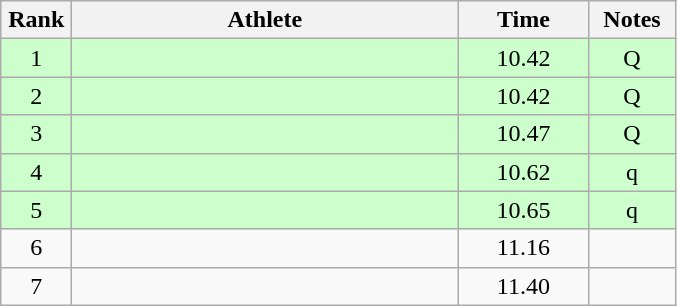<table class="wikitable" style="text-align:center">
<tr>
<th width=40>Rank</th>
<th width=250>Athlete</th>
<th width=80>Time</th>
<th width=50>Notes</th>
</tr>
<tr bgcolor="ccffcc">
<td>1</td>
<td align=left></td>
<td>10.42</td>
<td>Q</td>
</tr>
<tr bgcolor="ccffcc">
<td>2</td>
<td align=left></td>
<td>10.42</td>
<td>Q</td>
</tr>
<tr bgcolor="ccffcc">
<td>3</td>
<td align=left></td>
<td>10.47</td>
<td>Q</td>
</tr>
<tr bgcolor="ccffcc">
<td>4</td>
<td align=left></td>
<td>10.62</td>
<td>q</td>
</tr>
<tr bgcolor="ccffcc">
<td>5</td>
<td align=left></td>
<td>10.65</td>
<td>q</td>
</tr>
<tr>
<td>6</td>
<td align=left></td>
<td>11.16</td>
<td></td>
</tr>
<tr>
<td>7</td>
<td align=left></td>
<td>11.40</td>
<td></td>
</tr>
</table>
